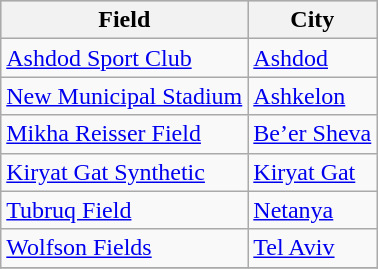<table class="wikitable">
<tr style="background:#cccccc;">
<th>Field</th>
<th>City</th>
</tr>
<tr>
<td><a href='#'>Ashdod Sport Club</a></td>
<td><a href='#'>Ashdod</a></td>
</tr>
<tr>
<td><a href='#'>New Municipal Stadium</a></td>
<td><a href='#'>Ashkelon</a></td>
</tr>
<tr>
<td><a href='#'>Mikha Reisser Field</a></td>
<td><a href='#'>Be’er Sheva</a></td>
</tr>
<tr>
<td><a href='#'>Kiryat Gat Synthetic</a></td>
<td><a href='#'>Kiryat Gat</a></td>
</tr>
<tr>
<td><a href='#'>Tubruq Field</a></td>
<td><a href='#'>Netanya</a></td>
</tr>
<tr>
<td><a href='#'>Wolfson Fields</a></td>
<td><a href='#'>Tel Aviv</a></td>
</tr>
<tr>
</tr>
</table>
